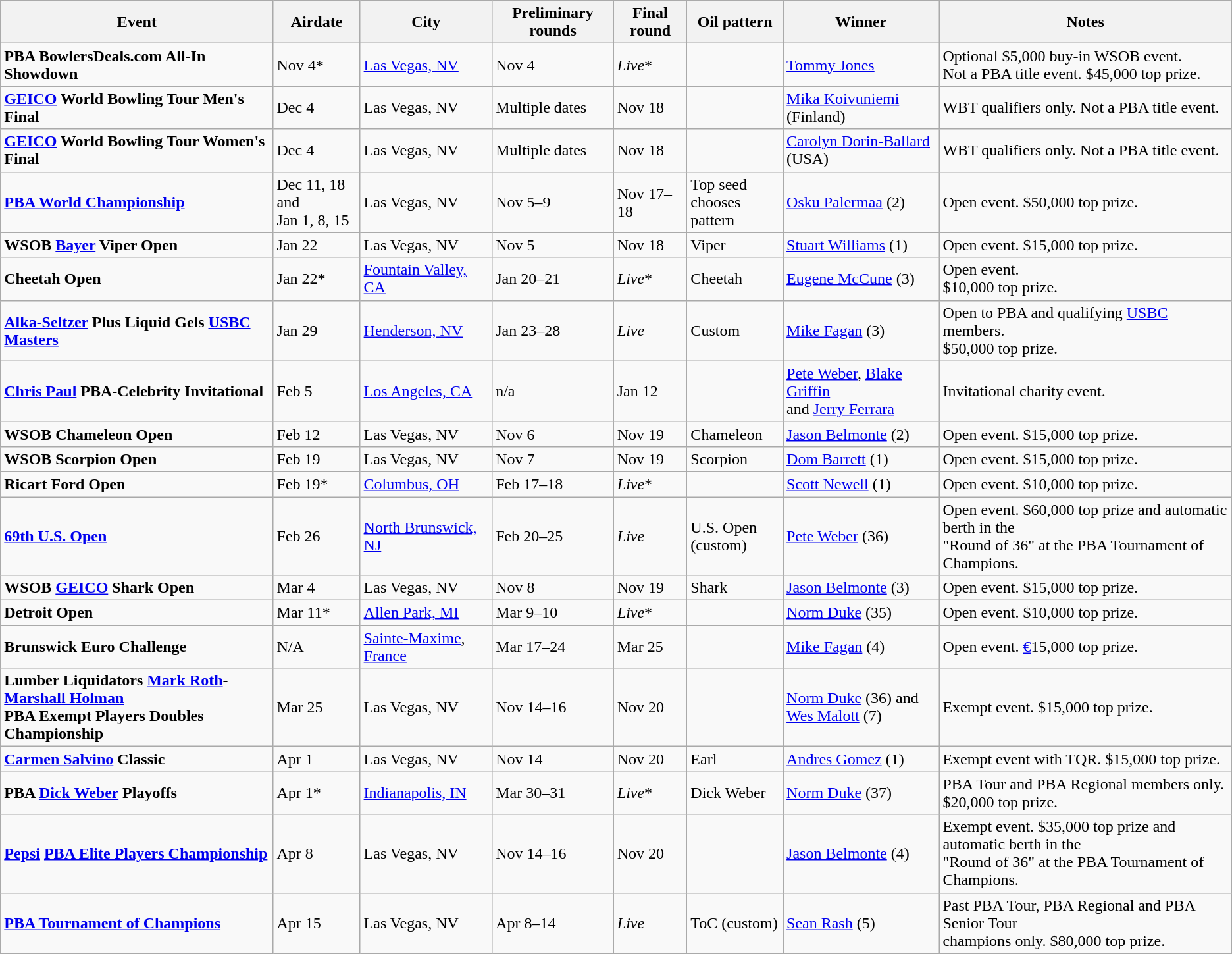<table class="wikitable">
<tr>
<th>Event</th>
<th>Airdate</th>
<th>City</th>
<th>Preliminary rounds</th>
<th>Final round</th>
<th>Oil pattern</th>
<th>Winner</th>
<th>Notes</th>
</tr>
<tr>
<td><strong>PBA BowlersDeals.com All-In Showdown</strong></td>
<td>Nov 4*</td>
<td><a href='#'>Las Vegas, NV</a></td>
<td>Nov 4</td>
<td><em>Live</em>*</td>
<td></td>
<td><a href='#'>Tommy Jones</a></td>
<td>Optional $5,000 buy-in WSOB event.<br>Not a PBA title event. $45,000 top prize.</td>
</tr>
<tr>
<td><strong><a href='#'>GEICO</a> World Bowling Tour Men's Final</strong></td>
<td>Dec 4</td>
<td>Las Vegas, NV</td>
<td>Multiple dates</td>
<td>Nov 18</td>
<td></td>
<td><a href='#'>Mika Koivuniemi</a> (Finland)</td>
<td>WBT qualifiers only. Not a PBA title event.</td>
</tr>
<tr>
<td><strong><a href='#'>GEICO</a> World Bowling Tour Women's Final</strong></td>
<td>Dec 4</td>
<td>Las Vegas, NV</td>
<td>Multiple dates</td>
<td>Nov 18</td>
<td></td>
<td><a href='#'>Carolyn Dorin-Ballard</a> (USA)</td>
<td>WBT qualifiers only. Not a PBA title event.</td>
</tr>
<tr>
<td><strong><a href='#'>PBA World Championship</a></strong></td>
<td>Dec 11, 18 and<br>Jan 1, 8, 15</td>
<td>Las Vegas, NV</td>
<td>Nov 5–9</td>
<td>Nov 17–18</td>
<td>Top seed<br>chooses pattern</td>
<td><a href='#'>Osku Palermaa</a> (2)</td>
<td>Open event. $50,000 top prize.</td>
</tr>
<tr>
<td><strong>WSOB <a href='#'>Bayer</a> Viper Open</strong></td>
<td>Jan 22</td>
<td>Las Vegas, NV</td>
<td>Nov 5</td>
<td>Nov 18</td>
<td>Viper</td>
<td><a href='#'>Stuart Williams</a> (1)</td>
<td>Open event. $15,000 top prize.</td>
</tr>
<tr>
<td><strong>Cheetah Open</strong></td>
<td>Jan 22*</td>
<td><a href='#'>Fountain Valley, CA</a></td>
<td>Jan 20–21</td>
<td><em>Live</em>*</td>
<td>Cheetah</td>
<td><a href='#'>Eugene McCune</a> (3)</td>
<td>Open event.<br>$10,000 top prize.</td>
</tr>
<tr>
<td><strong><a href='#'>Alka-Seltzer</a> Plus Liquid Gels <a href='#'>USBC Masters</a></strong></td>
<td>Jan 29</td>
<td><a href='#'>Henderson, NV</a></td>
<td>Jan 23–28</td>
<td><em>Live</em></td>
<td>Custom</td>
<td><a href='#'>Mike Fagan</a> (3)</td>
<td>Open to PBA and qualifying <a href='#'>USBC</a> members.<br>$50,000 top prize.</td>
</tr>
<tr>
<td><strong><a href='#'>Chris Paul</a> PBA-Celebrity Invitational</strong></td>
<td>Feb 5</td>
<td><a href='#'>Los Angeles, CA</a></td>
<td>n/a</td>
<td>Jan 12</td>
<td></td>
<td><a href='#'>Pete Weber</a>, <a href='#'>Blake Griffin</a><br>and <a href='#'>Jerry Ferrara</a></td>
<td>Invitational charity event.</td>
</tr>
<tr>
<td><strong>WSOB Chameleon Open</strong></td>
<td>Feb 12</td>
<td>Las Vegas, NV</td>
<td>Nov 6</td>
<td>Nov 19</td>
<td>Chameleon</td>
<td><a href='#'>Jason Belmonte</a> (2)</td>
<td>Open event. $15,000 top prize.</td>
</tr>
<tr>
<td><strong>WSOB Scorpion Open</strong></td>
<td>Feb 19</td>
<td>Las Vegas, NV</td>
<td>Nov 7</td>
<td>Nov 19</td>
<td>Scorpion</td>
<td><a href='#'>Dom Barrett</a> (1)</td>
<td>Open event. $15,000 top prize.</td>
</tr>
<tr>
<td><strong>Ricart Ford Open</strong></td>
<td>Feb 19*</td>
<td><a href='#'>Columbus, OH</a></td>
<td>Feb 17–18</td>
<td><em>Live</em>*</td>
<td></td>
<td><a href='#'>Scott Newell</a> (1)</td>
<td>Open event. $10,000 top prize.</td>
</tr>
<tr>
<td><strong><a href='#'>69th U.S. Open</a></strong></td>
<td>Feb 26</td>
<td><a href='#'>North Brunswick, NJ</a></td>
<td>Feb 20–25</td>
<td><em>Live</em></td>
<td>U.S. Open<br>(custom)</td>
<td><a href='#'>Pete Weber</a> (36)</td>
<td>Open event. $60,000 top prize and automatic berth in the<br>"Round of 36" at the PBA Tournament of Champions.</td>
</tr>
<tr>
<td><strong>WSOB <a href='#'>GEICO</a> Shark Open</strong></td>
<td>Mar 4</td>
<td>Las Vegas, NV</td>
<td>Nov 8</td>
<td>Nov 19</td>
<td>Shark</td>
<td><a href='#'>Jason Belmonte</a> (3)</td>
<td>Open event. $15,000 top prize.</td>
</tr>
<tr>
<td><strong>Detroit Open</strong></td>
<td>Mar 11*</td>
<td><a href='#'>Allen Park, MI</a></td>
<td>Mar 9–10</td>
<td><em>Live</em>*</td>
<td></td>
<td><a href='#'>Norm Duke</a> (35)</td>
<td>Open event. $10,000 top prize.</td>
</tr>
<tr>
<td><strong>Brunswick Euro Challenge</strong></td>
<td>N/A</td>
<td><a href='#'>Sainte-Maxime</a>, <a href='#'>France</a></td>
<td>Mar 17–24</td>
<td>Mar 25</td>
<td></td>
<td><a href='#'>Mike Fagan</a> (4)</td>
<td>Open event. <a href='#'>€</a>15,000 top prize.</td>
</tr>
<tr>
<td><strong>Lumber Liquidators <a href='#'>Mark Roth</a>-<a href='#'>Marshall Holman</a><br>PBA Exempt Players Doubles Championship</strong></td>
<td>Mar 25</td>
<td>Las Vegas, NV</td>
<td>Nov 14–16</td>
<td>Nov 20</td>
<td></td>
<td><a href='#'>Norm Duke</a> (36) and<br><a href='#'>Wes Malott</a> (7)</td>
<td>Exempt event. $15,000 top prize.</td>
</tr>
<tr>
<td><strong><a href='#'>Carmen Salvino</a> Classic</strong></td>
<td>Apr 1</td>
<td>Las Vegas, NV</td>
<td>Nov 14</td>
<td>Nov 20</td>
<td>Earl</td>
<td><a href='#'>Andres Gomez</a> (1)</td>
<td>Exempt event with TQR. $15,000 top prize.</td>
</tr>
<tr>
<td><strong>PBA <a href='#'>Dick Weber</a> Playoffs</strong></td>
<td>Apr 1*</td>
<td><a href='#'>Indianapolis, IN</a></td>
<td>Mar 30–31</td>
<td><em>Live</em>*</td>
<td>Dick Weber</td>
<td><a href='#'>Norm Duke</a> (37)</td>
<td>PBA Tour and PBA Regional members only. $20,000 top prize.</td>
</tr>
<tr>
<td><strong><a href='#'>Pepsi</a> <a href='#'>PBA Elite Players Championship</a></strong></td>
<td>Apr 8</td>
<td>Las Vegas, NV</td>
<td>Nov 14–16</td>
<td>Nov 20</td>
<td></td>
<td><a href='#'>Jason Belmonte</a> (4)</td>
<td>Exempt event. $35,000 top prize and automatic berth in the<br>"Round of 36" at the PBA Tournament of Champions.</td>
</tr>
<tr>
<td><strong><a href='#'>PBA Tournament of Champions</a></strong></td>
<td>Apr 15</td>
<td>Las Vegas, NV</td>
<td>Apr 8–14</td>
<td><em>Live</em></td>
<td>ToC (custom)</td>
<td><a href='#'>Sean Rash</a> (5)</td>
<td>Past PBA Tour, PBA Regional and PBA Senior Tour<br>champions only. $80,000 top prize.</td>
</tr>
</table>
